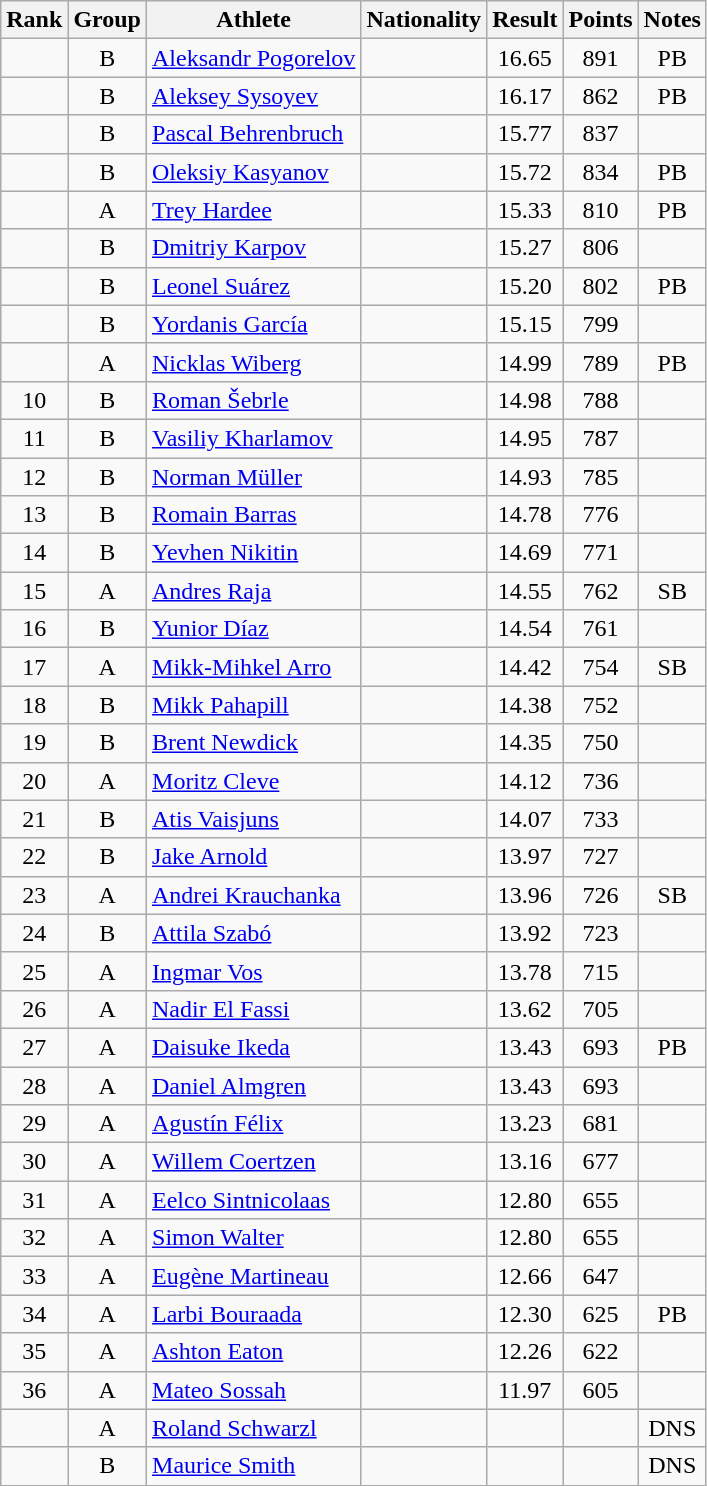<table class="wikitable sortable" style="text-align:center">
<tr>
<th>Rank</th>
<th>Group</th>
<th>Athlete</th>
<th>Nationality</th>
<th>Result</th>
<th>Points</th>
<th>Notes</th>
</tr>
<tr>
<td></td>
<td>B</td>
<td align=left><a href='#'>Aleksandr Pogorelov</a></td>
<td align=left></td>
<td>16.65</td>
<td>891</td>
<td>PB</td>
</tr>
<tr>
<td></td>
<td>B</td>
<td align=left><a href='#'>Aleksey Sysoyev</a></td>
<td align=left></td>
<td>16.17</td>
<td>862</td>
<td>PB</td>
</tr>
<tr>
<td></td>
<td>B</td>
<td align=left><a href='#'>Pascal Behrenbruch</a></td>
<td align=left></td>
<td>15.77</td>
<td>837</td>
<td></td>
</tr>
<tr>
<td></td>
<td>B</td>
<td align=left><a href='#'>Oleksiy Kasyanov</a></td>
<td align=left></td>
<td>15.72</td>
<td>834</td>
<td>PB</td>
</tr>
<tr>
<td></td>
<td>A</td>
<td align=left><a href='#'>Trey Hardee</a></td>
<td align=left></td>
<td>15.33</td>
<td>810</td>
<td>PB</td>
</tr>
<tr>
<td></td>
<td>B</td>
<td align=left><a href='#'>Dmitriy Karpov</a></td>
<td align=left></td>
<td>15.27</td>
<td>806</td>
<td></td>
</tr>
<tr>
<td></td>
<td>B</td>
<td align=left><a href='#'>Leonel Suárez</a></td>
<td align=left></td>
<td>15.20</td>
<td>802</td>
<td>PB</td>
</tr>
<tr>
<td></td>
<td>B</td>
<td align=left><a href='#'>Yordanis García</a></td>
<td align=left></td>
<td>15.15</td>
<td>799</td>
<td></td>
</tr>
<tr>
<td></td>
<td>A</td>
<td align=left><a href='#'>Nicklas Wiberg</a></td>
<td align=left></td>
<td>14.99</td>
<td>789</td>
<td>PB</td>
</tr>
<tr>
<td>10</td>
<td>B</td>
<td align=left><a href='#'>Roman Šebrle</a></td>
<td align=left></td>
<td>14.98</td>
<td>788</td>
<td></td>
</tr>
<tr>
<td>11</td>
<td>B</td>
<td align=left><a href='#'>Vasiliy Kharlamov</a></td>
<td align=left></td>
<td>14.95</td>
<td>787</td>
<td></td>
</tr>
<tr>
<td>12</td>
<td>B</td>
<td align=left><a href='#'>Norman Müller</a></td>
<td align=left></td>
<td>14.93</td>
<td>785</td>
<td></td>
</tr>
<tr>
<td>13</td>
<td>B</td>
<td align=left><a href='#'>Romain Barras</a></td>
<td align=left></td>
<td>14.78</td>
<td>776</td>
<td></td>
</tr>
<tr>
<td>14</td>
<td>B</td>
<td align=left><a href='#'>Yevhen Nikitin</a></td>
<td align=left></td>
<td>14.69</td>
<td>771</td>
<td></td>
</tr>
<tr>
<td>15</td>
<td>A</td>
<td align=left><a href='#'>Andres Raja</a></td>
<td align=left></td>
<td>14.55</td>
<td>762</td>
<td>SB</td>
</tr>
<tr>
<td>16</td>
<td>B</td>
<td align=left><a href='#'>Yunior Díaz</a></td>
<td align=left></td>
<td>14.54</td>
<td>761</td>
<td></td>
</tr>
<tr>
<td>17</td>
<td>A</td>
<td align=left><a href='#'>Mikk-Mihkel Arro</a></td>
<td align=left></td>
<td>14.42</td>
<td>754</td>
<td>SB</td>
</tr>
<tr>
<td>18</td>
<td>B</td>
<td align=left><a href='#'>Mikk Pahapill</a></td>
<td align=left></td>
<td>14.38</td>
<td>752</td>
<td></td>
</tr>
<tr>
<td>19</td>
<td>B</td>
<td align=left><a href='#'>Brent Newdick</a></td>
<td align=left></td>
<td>14.35</td>
<td>750</td>
<td></td>
</tr>
<tr>
<td>20</td>
<td>A</td>
<td align=left><a href='#'>Moritz Cleve</a></td>
<td align=left></td>
<td>14.12</td>
<td>736</td>
<td></td>
</tr>
<tr>
<td>21</td>
<td>B</td>
<td align=left><a href='#'>Atis Vaisjuns</a></td>
<td align=left></td>
<td>14.07</td>
<td>733</td>
<td></td>
</tr>
<tr>
<td>22</td>
<td>B</td>
<td align=left><a href='#'>Jake Arnold</a></td>
<td align=left></td>
<td>13.97</td>
<td>727</td>
<td></td>
</tr>
<tr>
<td>23</td>
<td>A</td>
<td align=left><a href='#'>Andrei Krauchanka</a></td>
<td align=left></td>
<td>13.96</td>
<td>726</td>
<td>SB</td>
</tr>
<tr>
<td>24</td>
<td>B</td>
<td align=left><a href='#'>Attila Szabó</a></td>
<td align=left></td>
<td>13.92</td>
<td>723</td>
<td></td>
</tr>
<tr>
<td>25</td>
<td>A</td>
<td align=left><a href='#'>Ingmar Vos</a></td>
<td align=left></td>
<td>13.78</td>
<td>715</td>
<td></td>
</tr>
<tr>
<td>26</td>
<td>A</td>
<td align=left><a href='#'>Nadir El Fassi</a></td>
<td align=left></td>
<td>13.62</td>
<td>705</td>
<td></td>
</tr>
<tr>
<td>27</td>
<td>A</td>
<td align=left><a href='#'>Daisuke Ikeda</a></td>
<td align=left></td>
<td>13.43</td>
<td>693</td>
<td>PB</td>
</tr>
<tr>
<td>28</td>
<td>A</td>
<td align=left><a href='#'>Daniel Almgren</a></td>
<td align=left></td>
<td>13.43</td>
<td>693</td>
<td></td>
</tr>
<tr>
<td>29</td>
<td>A</td>
<td align=left><a href='#'>Agustín Félix</a></td>
<td align=left></td>
<td>13.23</td>
<td>681</td>
<td></td>
</tr>
<tr>
<td>30</td>
<td>A</td>
<td align=left><a href='#'>Willem Coertzen</a></td>
<td align=left></td>
<td>13.16</td>
<td>677</td>
<td></td>
</tr>
<tr>
<td>31</td>
<td>A</td>
<td align=left><a href='#'>Eelco Sintnicolaas</a></td>
<td align=left></td>
<td>12.80</td>
<td>655</td>
<td></td>
</tr>
<tr>
<td>32</td>
<td>A</td>
<td align=left><a href='#'>Simon Walter</a></td>
<td align=left></td>
<td>12.80</td>
<td>655</td>
<td></td>
</tr>
<tr>
<td>33</td>
<td>A</td>
<td align=left><a href='#'>Eugène Martineau</a></td>
<td align=left></td>
<td>12.66</td>
<td>647</td>
<td></td>
</tr>
<tr>
<td>34</td>
<td>A</td>
<td align=left><a href='#'>Larbi Bouraada</a></td>
<td align=left></td>
<td>12.30</td>
<td>625</td>
<td>PB</td>
</tr>
<tr>
<td>35</td>
<td>A</td>
<td align=left><a href='#'>Ashton Eaton</a></td>
<td align=left></td>
<td>12.26</td>
<td>622</td>
<td></td>
</tr>
<tr>
<td>36</td>
<td>A</td>
<td align=left><a href='#'>Mateo Sossah</a></td>
<td align=left></td>
<td>11.97</td>
<td>605</td>
<td></td>
</tr>
<tr>
<td></td>
<td>A</td>
<td align=left><a href='#'>Roland Schwarzl</a></td>
<td align=left></td>
<td></td>
<td></td>
<td>DNS</td>
</tr>
<tr>
<td></td>
<td>B</td>
<td align=left><a href='#'>Maurice Smith</a></td>
<td align=left></td>
<td></td>
<td></td>
<td>DNS</td>
</tr>
</table>
